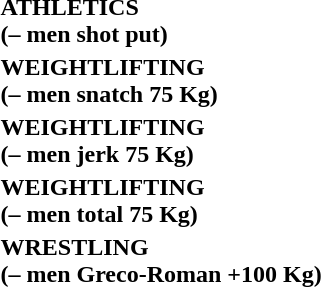<table>
<tr>
<td><strong>ATHLETICS<br>(– men shot put)</strong></td>
<td></td>
<td></td>
<td></td>
</tr>
<tr>
<td><strong>WEIGHTLIFTING<br>(– men snatch 75 Kg)</strong></td>
<td></td>
<td></td>
<td></td>
</tr>
<tr>
<td><strong>WEIGHTLIFTING<br>(– men jerk 75 Kg)</strong></td>
<td></td>
<td></td>
<td></td>
</tr>
<tr>
<td><strong>WEIGHTLIFTING<br>(– men total 75 Kg)</strong></td>
<td></td>
<td></td>
<td></td>
</tr>
<tr>
<td><strong>WRESTLING<br>(– men Greco-Roman +100 Kg)</strong></td>
<td></td>
<td></td>
<td></td>
</tr>
</table>
